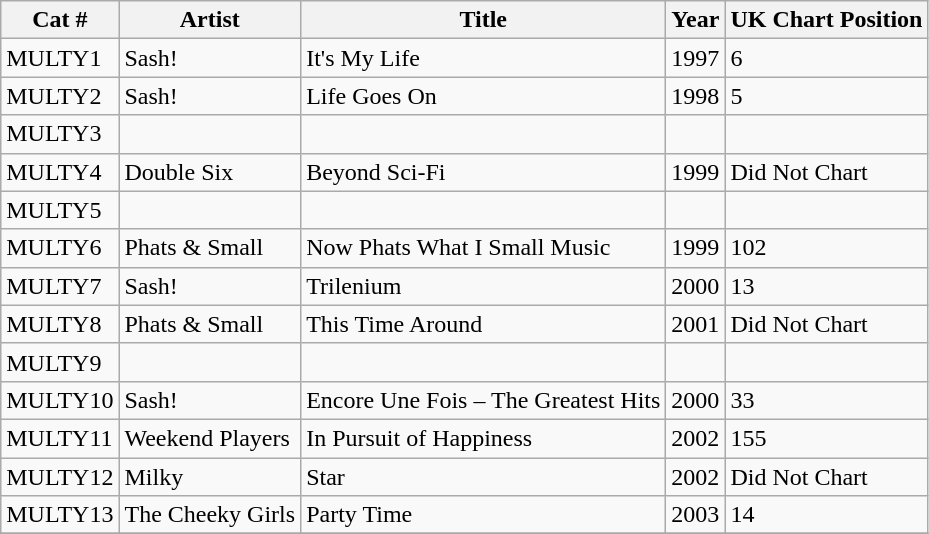<table class="wikitable">
<tr>
<th>Cat #</th>
<th>Artist</th>
<th>Title</th>
<th>Year</th>
<th>UK Chart Position</th>
</tr>
<tr>
<td>MULTY1</td>
<td>Sash!</td>
<td>It's My Life</td>
<td>1997</td>
<td>6</td>
</tr>
<tr>
<td>MULTY2</td>
<td>Sash!</td>
<td>Life Goes On</td>
<td>1998</td>
<td>5</td>
</tr>
<tr>
<td>MULTY3</td>
<td></td>
<td></td>
<td></td>
<td></td>
</tr>
<tr>
<td>MULTY4</td>
<td>Double Six</td>
<td>Beyond Sci-Fi</td>
<td>1999</td>
<td>Did Not Chart</td>
</tr>
<tr>
<td>MULTY5</td>
<td></td>
<td></td>
<td></td>
<td></td>
</tr>
<tr>
<td>MULTY6</td>
<td>Phats & Small</td>
<td>Now Phats What I Small Music</td>
<td>1999</td>
<td>102</td>
</tr>
<tr>
<td>MULTY7</td>
<td>Sash!</td>
<td>Trilenium</td>
<td>2000</td>
<td>13</td>
</tr>
<tr>
<td>MULTY8</td>
<td>Phats & Small</td>
<td>This Time Around</td>
<td>2001</td>
<td>Did Not Chart</td>
</tr>
<tr>
<td>MULTY9</td>
<td></td>
<td></td>
<td></td>
<td></td>
</tr>
<tr>
<td>MULTY10</td>
<td>Sash!</td>
<td>Encore Une Fois – The Greatest Hits</td>
<td>2000</td>
<td>33</td>
</tr>
<tr>
<td>MULTY11</td>
<td>Weekend Players</td>
<td>In Pursuit of Happiness</td>
<td>2002</td>
<td>155</td>
</tr>
<tr>
<td>MULTY12</td>
<td>Milky</td>
<td>Star</td>
<td>2002</td>
<td>Did Not Chart</td>
</tr>
<tr>
<td>MULTY13</td>
<td>The Cheeky Girls</td>
<td>Party Time</td>
<td>2003</td>
<td>14</td>
</tr>
<tr>
</tr>
</table>
